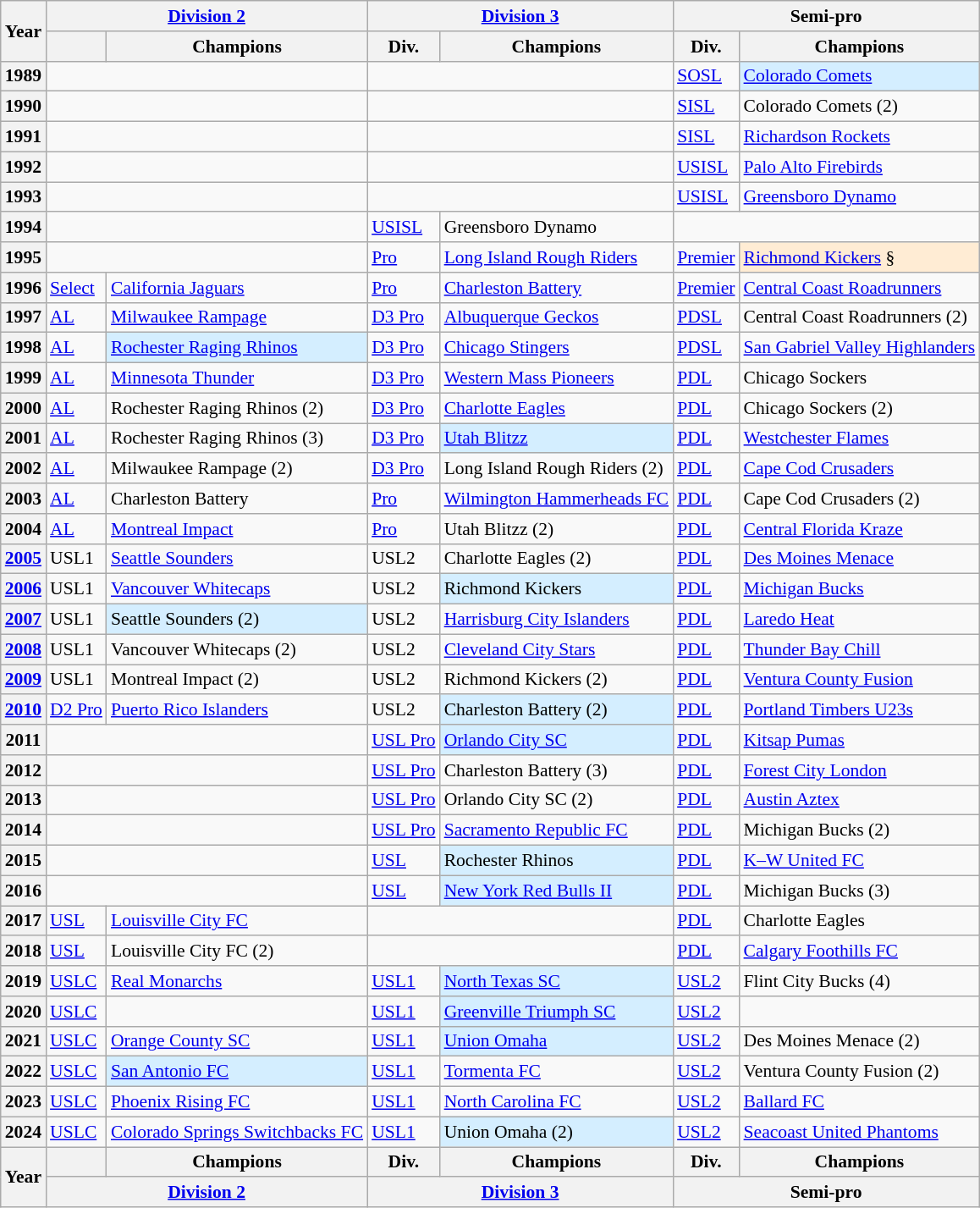<table class="wikitable mw-datatable" style="font-size:90%">
<tr>
<th rowspan="2">Year</th>
<th colspan="2"><a href='#'>Division 2</a></th>
<th colspan="2"><a href='#'>Division 3</a></th>
<th colspan="2">Semi-pro</th>
</tr>
<tr>
<th></th>
<th>Champions</th>
<th>Div.</th>
<th>Champions</th>
<th>Div.</th>
<th>Champions</th>
</tr>
<tr>
<th>1989</th>
<td colspan="2"></td>
<td colspan="2"></td>
<td><a href='#'>SOSL</a></td>
<td style="background:#d4eeff"><a href='#'>Colorado Comets</a> </td>
</tr>
<tr>
<th>1990</th>
<td colspan="2"></td>
<td colspan="2"></td>
<td><a href='#'>SISL</a></td>
<td>Colorado Comets (2)</td>
</tr>
<tr>
<th>1991</th>
<td colspan="2"></td>
<td colspan="2"></td>
<td><a href='#'>SISL</a></td>
<td><a href='#'>Richardson Rockets</a></td>
</tr>
<tr>
<th>1992</th>
<td colspan="2"></td>
<td colspan="2"></td>
<td><a href='#'>USISL</a></td>
<td><a href='#'>Palo Alto Firebirds</a></td>
</tr>
<tr>
<th>1993</th>
<td colspan="2"></td>
<td colspan="2"></td>
<td><a href='#'>USISL</a></td>
<td><a href='#'>Greensboro Dynamo</a></td>
</tr>
<tr>
<th>1994</th>
<td colspan="2"></td>
<td><a href='#'>USISL</a></td>
<td>Greensboro Dynamo</td>
<td colspan="2"></td>
</tr>
<tr>
<th>1995</th>
<td colspan="2"></td>
<td><a href='#'>Pro</a></td>
<td><a href='#'>Long Island Rough Riders</a></td>
<td><a href='#'>Premier</a></td>
<td style="background:#ffecd4"><a href='#'>Richmond Kickers</a> §</td>
</tr>
<tr>
<th>1996</th>
<td><a href='#'>Select</a></td>
<td><a href='#'>California Jaguars</a></td>
<td><a href='#'>Pro</a></td>
<td><a href='#'>Charleston Battery</a></td>
<td><a href='#'>Premier</a></td>
<td><a href='#'>Central Coast Roadrunners</a></td>
</tr>
<tr>
<th>1997</th>
<td><a href='#'>AL</a></td>
<td><a href='#'>Milwaukee Rampage</a></td>
<td><a href='#'>D3 Pro</a></td>
<td><a href='#'>Albuquerque Geckos</a></td>
<td><a href='#'>PDSL</a></td>
<td>Central Coast Roadrunners (2)</td>
</tr>
<tr>
<th>1998</th>
<td><a href='#'>AL</a></td>
<td style="background:#d4eeff"><a href='#'>Rochester Raging Rhinos</a> </td>
<td><a href='#'>D3 Pro</a></td>
<td><a href='#'>Chicago Stingers</a></td>
<td><a href='#'>PDSL</a></td>
<td><a href='#'>San Gabriel Valley Highlanders</a></td>
</tr>
<tr>
<th>1999</th>
<td><a href='#'>AL</a></td>
<td><a href='#'>Minnesota Thunder</a></td>
<td><a href='#'>D3 Pro</a></td>
<td><a href='#'>Western Mass Pioneers</a></td>
<td><a href='#'>PDL</a></td>
<td>Chicago Sockers</td>
</tr>
<tr>
<th>2000</th>
<td><a href='#'>AL</a></td>
<td>Rochester Raging Rhinos (2)</td>
<td><a href='#'>D3 Pro</a></td>
<td><a href='#'>Charlotte Eagles</a></td>
<td><a href='#'>PDL</a></td>
<td>Chicago Sockers (2)</td>
</tr>
<tr>
<th>2001</th>
<td><a href='#'>AL</a></td>
<td>Rochester Raging Rhinos (3)</td>
<td><a href='#'>D3 Pro</a></td>
<td style="background:#d4eeff"><a href='#'>Utah Blitzz</a> </td>
<td><a href='#'>PDL</a></td>
<td><a href='#'>Westchester Flames</a></td>
</tr>
<tr>
<th>2002</th>
<td><a href='#'>AL</a></td>
<td>Milwaukee Rampage (2)</td>
<td><a href='#'>D3 Pro</a></td>
<td>Long Island Rough Riders (2)</td>
<td><a href='#'>PDL</a></td>
<td><a href='#'>Cape Cod Crusaders</a></td>
</tr>
<tr>
<th>2003</th>
<td><a href='#'>AL</a></td>
<td>Charleston Battery</td>
<td><a href='#'>Pro</a></td>
<td><a href='#'>Wilmington Hammerheads FC</a></td>
<td><a href='#'>PDL</a></td>
<td>Cape Cod Crusaders (2)</td>
</tr>
<tr>
<th>2004</th>
<td><a href='#'>AL</a></td>
<td><a href='#'>Montreal Impact</a></td>
<td><a href='#'>Pro</a></td>
<td>Utah Blitzz (2)</td>
<td><a href='#'>PDL</a></td>
<td><a href='#'>Central Florida Kraze</a></td>
</tr>
<tr>
<th><a href='#'>2005</a></th>
<td>USL1</td>
<td><a href='#'>Seattle Sounders</a></td>
<td>USL2</td>
<td>Charlotte Eagles (2)</td>
<td><a href='#'>PDL</a></td>
<td><a href='#'>Des Moines Menace</a></td>
</tr>
<tr>
<th><a href='#'>2006</a></th>
<td>USL1</td>
<td><a href='#'>Vancouver Whitecaps</a></td>
<td>USL2</td>
<td style="background:#d4eeff">Richmond Kickers </td>
<td><a href='#'>PDL</a></td>
<td><a href='#'>Michigan Bucks</a></td>
</tr>
<tr>
<th><a href='#'>2007</a></th>
<td>USL1</td>
<td style="background:#d4eeff">Seattle Sounders (2) </td>
<td>USL2</td>
<td><a href='#'>Harrisburg City Islanders</a></td>
<td><a href='#'>PDL</a></td>
<td><a href='#'>Laredo Heat</a></td>
</tr>
<tr>
<th><a href='#'>2008</a></th>
<td>USL1</td>
<td>Vancouver Whitecaps (2)</td>
<td>USL2</td>
<td><a href='#'>Cleveland City Stars</a></td>
<td><a href='#'>PDL</a></td>
<td><a href='#'>Thunder Bay Chill</a></td>
</tr>
<tr>
<th><a href='#'>2009</a></th>
<td>USL1</td>
<td>Montreal Impact (2)</td>
<td>USL2</td>
<td>Richmond Kickers (2)</td>
<td><a href='#'>PDL</a></td>
<td><a href='#'>Ventura County Fusion</a></td>
</tr>
<tr>
<th><a href='#'>2010</a></th>
<td><a href='#'>D2 Pro</a></td>
<td><a href='#'>Puerto Rico Islanders</a></td>
<td>USL2</td>
<td style="background:#d4eeff">Charleston Battery (2) </td>
<td><a href='#'>PDL</a></td>
<td><a href='#'>Portland Timbers U23s</a></td>
</tr>
<tr>
<th>2011</th>
<td colspan="2"></td>
<td><a href='#'>USL Pro</a></td>
<td style="background:#d4eeff"><a href='#'>Orlando City SC</a> </td>
<td><a href='#'>PDL</a></td>
<td><a href='#'>Kitsap Pumas</a></td>
</tr>
<tr>
<th>2012</th>
<td colspan="2"></td>
<td><a href='#'>USL Pro</a></td>
<td>Charleston Battery (3)</td>
<td><a href='#'>PDL</a></td>
<td><a href='#'>Forest City London</a></td>
</tr>
<tr>
<th>2013</th>
<td colspan="2"></td>
<td><a href='#'>USL Pro</a></td>
<td>Orlando City SC (2)</td>
<td><a href='#'>PDL</a></td>
<td><a href='#'>Austin Aztex</a></td>
</tr>
<tr>
<th>2014</th>
<td colspan="2"></td>
<td><a href='#'>USL Pro</a></td>
<td><a href='#'>Sacramento Republic FC</a></td>
<td><a href='#'>PDL</a></td>
<td>Michigan Bucks (2)</td>
</tr>
<tr>
<th>2015</th>
<td colspan="2"></td>
<td><a href='#'>USL</a></td>
<td style="background:#d4eeff">Rochester Rhinos </td>
<td><a href='#'>PDL</a></td>
<td><a href='#'>K–W United FC</a></td>
</tr>
<tr>
<th>2016</th>
<td colspan="2"></td>
<td><a href='#'>USL</a></td>
<td style="background:#d4eeff"><a href='#'>New York Red Bulls II</a> </td>
<td><a href='#'>PDL</a></td>
<td>Michigan Bucks (3)</td>
</tr>
<tr>
<th>2017</th>
<td><a href='#'>USL</a></td>
<td><a href='#'>Louisville City FC</a></td>
<td colspan="2"></td>
<td><a href='#'>PDL</a></td>
<td>Charlotte Eagles</td>
</tr>
<tr>
<th>2018</th>
<td><a href='#'>USL</a></td>
<td>Louisville City FC (2)</td>
<td colspan="2"></td>
<td><a href='#'>PDL</a></td>
<td><a href='#'>Calgary Foothills FC</a></td>
</tr>
<tr>
<th>2019</th>
<td><a href='#'>USLC</a></td>
<td><a href='#'>Real Monarchs</a></td>
<td><a href='#'>USL1</a></td>
<td style="background:#d4eeff"><a href='#'>North Texas SC</a> </td>
<td><a href='#'>USL2</a></td>
<td>Flint City Bucks (4)</td>
</tr>
<tr>
<th>2020</th>
<td><a href='#'>USLC</a></td>
<td></td>
<td><a href='#'>USL1</a></td>
<td style="background:#d4eeff"><a href='#'>Greenville Triumph SC</a> </td>
<td><a href='#'>USL2</a></td>
<td></td>
</tr>
<tr>
<th>2021</th>
<td><a href='#'>USLC</a></td>
<td><a href='#'>Orange County SC</a></td>
<td><a href='#'>USL1</a></td>
<td style="background:#d4eeff"><a href='#'>Union Omaha</a> </td>
<td><a href='#'>USL2</a></td>
<td>Des Moines Menace (2)</td>
</tr>
<tr>
<th>2022</th>
<td><a href='#'>USLC</a></td>
<td style="background:#d4eeff"><a href='#'>San Antonio FC</a> </td>
<td><a href='#'>USL1</a></td>
<td><a href='#'>Tormenta FC</a></td>
<td><a href='#'>USL2</a></td>
<td>Ventura County Fusion (2)</td>
</tr>
<tr>
<th>2023</th>
<td><a href='#'>USLC</a></td>
<td><a href='#'>Phoenix Rising FC</a></td>
<td><a href='#'>USL1</a></td>
<td><a href='#'>North Carolina FC</a></td>
<td><a href='#'>USL2</a></td>
<td><a href='#'>Ballard FC</a></td>
</tr>
<tr>
<th>2024</th>
<td><a href='#'>USLC</a></td>
<td><a href='#'>Colorado Springs Switchbacks FC</a></td>
<td><a href='#'>USL1</a></td>
<td style="background:#d4eeff">Union Omaha (2) </td>
<td><a href='#'>USL2</a></td>
<td><a href='#'>Seacoast United Phantoms</a></td>
</tr>
<tr>
<th rowspan="2">Year</th>
<th></th>
<th>Champions</th>
<th>Div.</th>
<th>Champions</th>
<th>Div.</th>
<th>Champions</th>
</tr>
<tr>
<th colspan="2"><a href='#'>Division 2</a></th>
<th colspan="2"><a href='#'>Division 3</a></th>
<th colspan="2">Semi-pro</th>
</tr>
</table>
